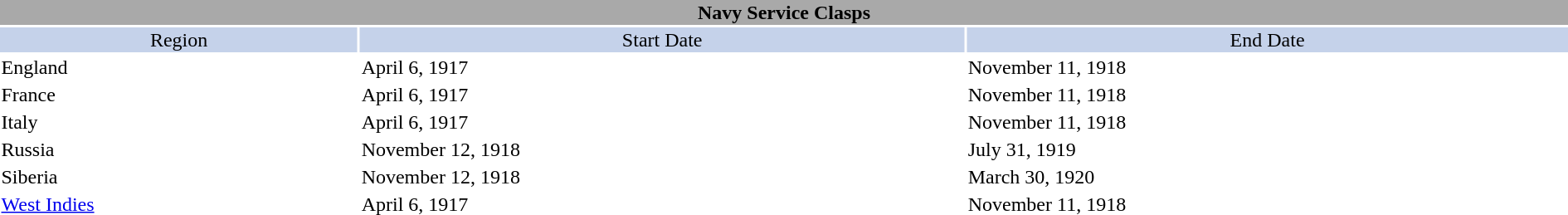<table class="toccolours"  style="width:100%; clear:both; margin:1.5em auto; text-align:center;">
<tr>
<th colspan="7" style="background:darkGrey;"><span>Navy Service Clasps</span></th>
</tr>
<tr style="background:#c5d2ea; text-align:center;">
<td>Region</td>
<td>Start Date</td>
<td>End Date</td>
</tr>
<tr style="text-align:left;">
<td>England</td>
<td>April 6, 1917</td>
<td>November 11, 1918</td>
</tr>
<tr align=left>
<td>France</td>
<td>April 6, 1917</td>
<td>November 11, 1918</td>
</tr>
<tr align=left>
<td>Italy</td>
<td>April 6, 1917</td>
<td>November 11, 1918</td>
</tr>
<tr align=left>
<td>Russia</td>
<td>November 12, 1918</td>
<td>July 31, 1919</td>
</tr>
<tr align=left>
<td>Siberia</td>
<td>November 12, 1918</td>
<td>March 30, 1920</td>
</tr>
<tr align=left>
<td><a href='#'>West Indies</a></td>
<td>April 6, 1917</td>
<td>November 11, 1918</td>
</tr>
</table>
